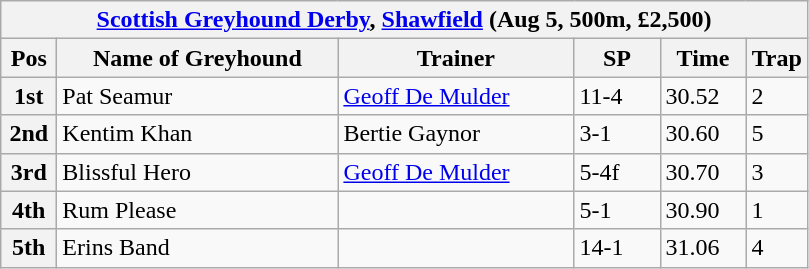<table class="wikitable">
<tr>
<th colspan="6"><a href='#'>Scottish Greyhound Derby</a>, <a href='#'>Shawfield</a> (Aug 5, 500m, £2,500)</th>
</tr>
<tr>
<th width=30>Pos</th>
<th width=180>Name of Greyhound</th>
<th width=150>Trainer</th>
<th width=50>SP</th>
<th width=50>Time</th>
<th width=30>Trap</th>
</tr>
<tr>
<th>1st</th>
<td>Pat Seamur</td>
<td><a href='#'>Geoff De Mulder</a></td>
<td>11-4</td>
<td>30.52</td>
<td>2</td>
</tr>
<tr>
<th>2nd</th>
<td>Kentim Khan</td>
<td>Bertie Gaynor</td>
<td>3-1</td>
<td>30.60</td>
<td>5</td>
</tr>
<tr>
<th>3rd</th>
<td>Blissful Hero</td>
<td><a href='#'>Geoff De Mulder</a></td>
<td>5-4f</td>
<td>30.70</td>
<td>3</td>
</tr>
<tr>
<th>4th</th>
<td>Rum Please</td>
<td></td>
<td>5-1</td>
<td>30.90</td>
<td>1</td>
</tr>
<tr>
<th>5th</th>
<td>Erins Band</td>
<td></td>
<td>14-1</td>
<td>31.06</td>
<td>4</td>
</tr>
</table>
